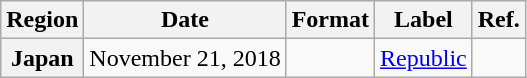<table class="wikitable plainrowheaders">
<tr>
<th scope="col">Region</th>
<th scope="col">Date</th>
<th scope="col">Format</th>
<th scope="col">Label</th>
<th scope="col">Ref.</th>
</tr>
<tr>
<th scope="row" rowspan="1">Japan</th>
<td>November 21, 2018</td>
<td></td>
<td><a href='#'>Republic</a></td>
<td align="center"></td>
</tr>
</table>
